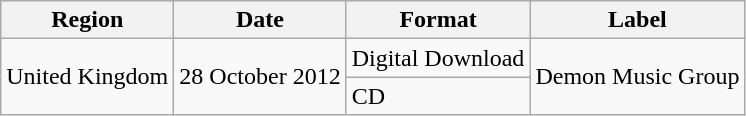<table class=wikitable>
<tr>
<th>Region</th>
<th>Date</th>
<th>Format</th>
<th>Label</th>
</tr>
<tr>
<td rowspan="2">United Kingdom</td>
<td rowspan="2">28 October 2012</td>
<td>Digital Download</td>
<td rowspan="2">Demon Music Group</td>
</tr>
<tr>
<td>CD</td>
</tr>
</table>
